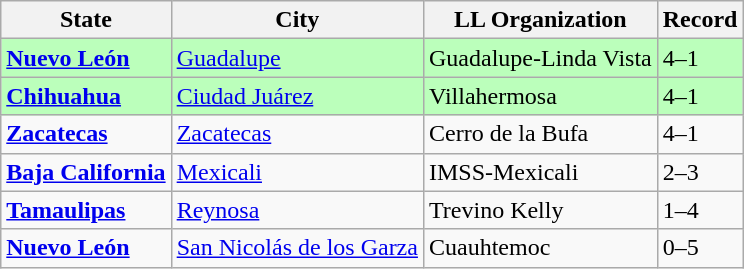<table class="wikitable">
<tr>
<th>State</th>
<th>City</th>
<th>LL Organization</th>
<th>Record</th>
</tr>
<tr bgcolor="#bbffbb">
<td> <strong><a href='#'>Nuevo León</a></strong></td>
<td><a href='#'>Guadalupe</a></td>
<td>Guadalupe-Linda Vista</td>
<td>4–1</td>
</tr>
<tr bgcolor="#bbffbb">
<td> <strong><a href='#'>Chihuahua</a></strong></td>
<td><a href='#'>Ciudad Juárez</a></td>
<td>Villahermosa</td>
<td>4–1</td>
</tr>
<tr>
<td> <strong><a href='#'>Zacatecas</a></strong></td>
<td><a href='#'>Zacatecas</a></td>
<td>Cerro de la Bufa</td>
<td>4–1</td>
</tr>
<tr>
<td> <strong><a href='#'>Baja California</a></strong></td>
<td><a href='#'>Mexicali</a></td>
<td>IMSS-Mexicali</td>
<td>2–3</td>
</tr>
<tr>
<td> <strong><a href='#'>Tamaulipas</a></strong></td>
<td><a href='#'>Reynosa</a></td>
<td>Trevino Kelly</td>
<td>1–4</td>
</tr>
<tr>
<td> <strong><a href='#'>Nuevo León</a></strong></td>
<td><a href='#'>San Nicolás de los Garza</a></td>
<td>Cuauhtemoc</td>
<td>0–5</td>
</tr>
</table>
